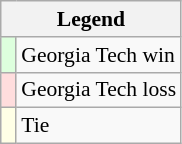<table class="wikitable" style="font-size:90%">
<tr>
<th colspan="2">Legend</th>
</tr>
<tr>
<td bgcolor="#ddffdd"> </td>
<td>Georgia Tech win</td>
</tr>
<tr>
<td bgcolor="#ffdddd"> </td>
<td>Georgia Tech loss</td>
</tr>
<tr>
<td bgcolor="#ffffe6"> </td>
<td>Tie</td>
</tr>
</table>
